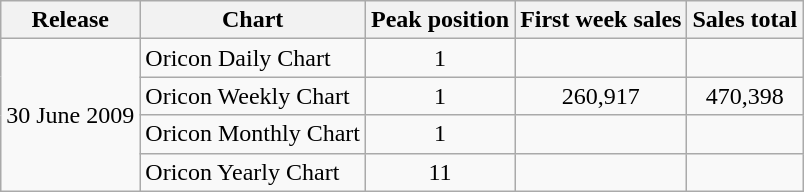<table class="wikitable">
<tr>
<th>Release</th>
<th>Chart</th>
<th>Peak position</th>
<th>First week sales</th>
<th>Sales total</th>
</tr>
<tr>
<td rowspan="4">30 June 2009</td>
<td>Oricon Daily Chart</td>
<td align="center">1</td>
<td></td>
<td></td>
</tr>
<tr>
<td>Oricon Weekly Chart</td>
<td align="center">1</td>
<td align="center">260,917</td>
<td align="center">470,398</td>
</tr>
<tr>
<td>Oricon Monthly Chart</td>
<td align="center">1</td>
<td></td>
<td></td>
</tr>
<tr>
<td>Oricon Yearly Chart</td>
<td align="center">11</td>
<td></td>
<td></td>
</tr>
</table>
